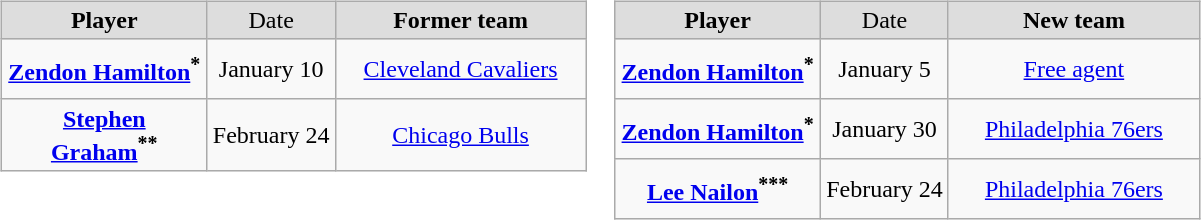<table cellspacing="0">
<tr>
<td valign="top"><br><table class="wikitable" style="text-align: center">
<tr style="text-align:center; background:#ddd;">
<td style="width:130px"><strong>Player</strong></td>
<td>Date</td>
<td style="width:160px"><strong>Former team</strong></td>
</tr>
<tr style="height:40px">
<td><strong><a href='#'>Zendon Hamilton</a><sup>*</sup></strong></td>
<td>January 10</td>
<td><a href='#'>Cleveland Cavaliers</a></td>
</tr>
<tr style="height:40px">
<td><strong><a href='#'>Stephen Graham</a><sup>**</sup></strong></td>
<td>February 24</td>
<td><a href='#'>Chicago Bulls</a></td>
</tr>
</table>
</td>
<td valign="top"><br><table class="wikitable" style="text-align: center">
<tr style="text-align:center; background:#ddd;">
<td style="width:130px"><strong>Player</strong></td>
<td>Date</td>
<td style="width:160px"><strong>New team</strong></td>
</tr>
<tr style="height:40px">
<td><strong><a href='#'>Zendon Hamilton</a><sup>*</sup></strong></td>
<td>January 5</td>
<td><a href='#'>Free agent</a></td>
</tr>
<tr style="height:40px">
<td><strong><a href='#'>Zendon Hamilton</a><sup>*</sup></strong></td>
<td>January 30</td>
<td><a href='#'>Philadelphia 76ers</a></td>
</tr>
<tr style="height:40px">
<td><strong><a href='#'>Lee Nailon</a><sup>***</sup></strong></td>
<td>February 24</td>
<td><a href='#'>Philadelphia 76ers</a></td>
</tr>
</table>
</td>
</tr>
</table>
